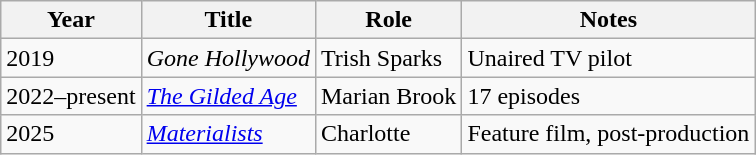<table class="wikitable">
<tr>
<th>Year</th>
<th>Title</th>
<th>Role</th>
<th>Notes</th>
</tr>
<tr>
<td>2019</td>
<td><em>Gone Hollywood</em></td>
<td>Trish Sparks</td>
<td>Unaired TV pilot</td>
</tr>
<tr>
<td>2022–present</td>
<td><em><a href='#'>The Gilded Age</a></em></td>
<td>Marian Brook</td>
<td>17 episodes</td>
</tr>
<tr>
<td>2025</td>
<td><em><a href='#'>Materialists</a></em></td>
<td>Charlotte</td>
<td>Feature film, post-production</td>
</tr>
</table>
